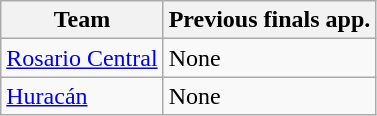<table class="wikitable">
<tr>
<th>Team</th>
<th>Previous finals app.</th>
</tr>
<tr>
<td><a href='#'>Rosario Central</a></td>
<td>None</td>
</tr>
<tr>
<td><a href='#'>Huracán</a></td>
<td>None</td>
</tr>
</table>
